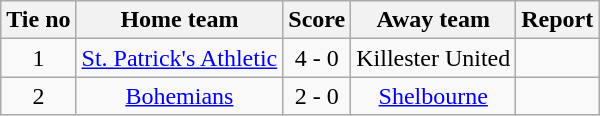<table class="wikitable" style="text-align: center">
<tr>
<th>Tie no</th>
<th>Home team</th>
<th>Score</th>
<th>Away team</th>
<th>Report</th>
</tr>
<tr>
<td>1</td>
<td><a href='#'>St. Patrick's Athletic</a></td>
<td>4 - 0</td>
<td>Killester United</td>
<td></td>
</tr>
<tr>
<td>2</td>
<td><a href='#'>Bohemians</a></td>
<td>2 - 0</td>
<td><a href='#'>Shelbourne</a></td>
<td></td>
</tr>
</table>
